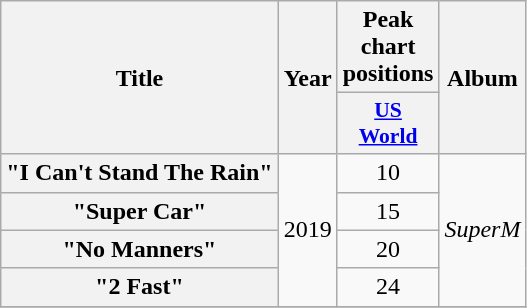<table class="wikitable plainrowheaders" style="text-align:center;">
<tr>
<th scope="col" rowspan="2">Title</th>
<th scope="col" rowspan="2">Year</th>
<th scope="col" colspan="1">Peak chart positions</th>
<th scope="col" rowspan="2">Album</th>
</tr>
<tr>
<th scope="col" style="width:2.8em;font-size:90%;"><a href='#'>US<br>World</a><br></th>
</tr>
<tr>
<th scope="row">"I Can't Stand The Rain"</th>
<td rowspan="4">2019</td>
<td>10</td>
<td rowspan="4"><em>SuperM</em></td>
</tr>
<tr>
<th scope="row">"Super Car"</th>
<td>15</td>
</tr>
<tr>
<th scope="row">"No Manners"</th>
<td>20</td>
</tr>
<tr>
<th scope="row">"2 Fast"</th>
<td>24</td>
</tr>
<tr>
</tr>
</table>
